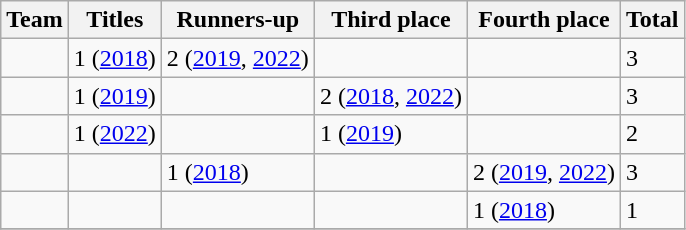<table class="wikitable sortable">
<tr>
<th>Team</th>
<th>Titles</th>
<th>Runners-up</th>
<th>Third place</th>
<th>Fourth place</th>
<th>Total</th>
</tr>
<tr>
<td></td>
<td>1 (<a href='#'>2018</a>)</td>
<td>2 (<a href='#'>2019</a>, <a href='#'>2022</a>)</td>
<td></td>
<td></td>
<td>3</td>
</tr>
<tr>
<td></td>
<td>1 (<a href='#'>2019</a>)</td>
<td></td>
<td>2 (<a href='#'>2018</a>, <a href='#'>2022</a>)</td>
<td></td>
<td>3</td>
</tr>
<tr>
<td></td>
<td>1 (<a href='#'>2022</a>)</td>
<td></td>
<td>1 (<a href='#'>2019</a>)</td>
<td></td>
<td>2</td>
</tr>
<tr>
<td></td>
<td></td>
<td>1 (<a href='#'>2018</a>)</td>
<td></td>
<td>2 (<a href='#'>2019</a>, <a href='#'>2022</a>)</td>
<td>3</td>
</tr>
<tr>
<td></td>
<td></td>
<td></td>
<td></td>
<td>1 (<a href='#'>2018</a>)</td>
<td>1</td>
</tr>
<tr>
</tr>
</table>
